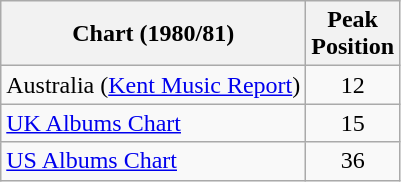<table class="wikitable">
<tr>
<th>Chart (1980/81)</th>
<th>Peak<br> Position</th>
</tr>
<tr>
<td>Australia (<a href='#'>Kent Music Report</a>)</td>
<td style="text-align:center;">12</td>
</tr>
<tr>
<td><a href='#'>UK Albums Chart</a></td>
<td align="center">15</td>
</tr>
<tr>
<td><a href='#'>US Albums Chart</a></td>
<td align="center">36</td>
</tr>
</table>
